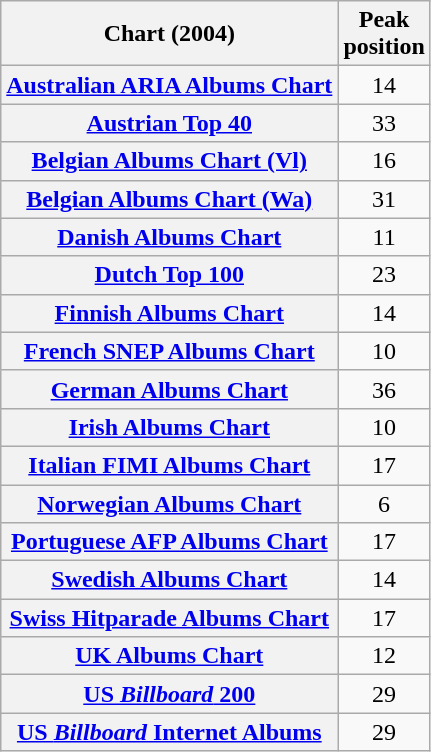<table class="wikitable sortable plainrowheaders" style="text-align:left;">
<tr>
<th scope="col">Chart (2004)</th>
<th scope="col">Peak<br>position</th>
</tr>
<tr>
<th scope="row"><a href='#'>Australian ARIA Albums Chart</a></th>
<td style="text-align:center;">14</td>
</tr>
<tr>
<th scope="row"><a href='#'>Austrian Top 40</a></th>
<td style="text-align:center;">33</td>
</tr>
<tr>
<th scope="row"><a href='#'>Belgian Albums Chart (Vl)</a></th>
<td style="text-align:center;">16</td>
</tr>
<tr>
<th scope="row"><a href='#'>Belgian Albums Chart (Wa)</a></th>
<td style="text-align:center;">31</td>
</tr>
<tr>
<th scope="row"><a href='#'>Danish Albums Chart</a></th>
<td style="text-align:center;">11</td>
</tr>
<tr>
<th scope="row"><a href='#'>Dutch Top 100</a></th>
<td style="text-align:center;">23</td>
</tr>
<tr>
<th scope="row"><a href='#'>Finnish Albums Chart</a></th>
<td style="text-align:center;">14</td>
</tr>
<tr>
<th scope="row"><a href='#'>French SNEP Albums Chart</a></th>
<td style="text-align:center;">10</td>
</tr>
<tr>
<th scope="row"><a href='#'>German Albums Chart</a></th>
<td style="text-align:center;">36</td>
</tr>
<tr>
<th scope="row"><a href='#'>Irish Albums Chart</a></th>
<td style="text-align:center;">10</td>
</tr>
<tr>
<th scope="row"><a href='#'>Italian FIMI Albums Chart</a></th>
<td style="text-align:center;">17</td>
</tr>
<tr>
<th scope="row"><a href='#'>Norwegian Albums Chart</a></th>
<td style="text-align:center;">6</td>
</tr>
<tr>
<th scope="row"><a href='#'>Portuguese AFP Albums Chart</a></th>
<td style="text-align:center;">17</td>
</tr>
<tr>
<th scope="row"><a href='#'>Swedish Albums Chart</a></th>
<td style="text-align:center;">14</td>
</tr>
<tr>
<th scope="row"><a href='#'>Swiss Hitparade Albums Chart</a></th>
<td style="text-align:center;">17</td>
</tr>
<tr>
<th scope="row"><a href='#'>UK Albums Chart</a></th>
<td style="text-align:center;">12</td>
</tr>
<tr>
<th scope="row"><a href='#'>US <em>Billboard</em> 200</a></th>
<td style="text-align:center;">29</td>
</tr>
<tr>
<th scope="row"><a href='#'>US <em>Billboard</em> Internet Albums</a></th>
<td style="text-align:center;">29</td>
</tr>
</table>
